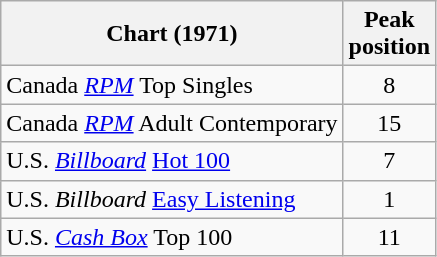<table class="wikitable sortable">
<tr>
<th>Chart (1971)</th>
<th>Peak<br>position</th>
</tr>
<tr>
<td>Canada <em><a href='#'>RPM</a></em> Top Singles</td>
<td style="text-align:center;">8</td>
</tr>
<tr>
<td>Canada <em><a href='#'>RPM</a></em> Adult Contemporary</td>
<td style="text-align:center;">15</td>
</tr>
<tr>
<td>U.S. <em><a href='#'>Billboard</a></em> <a href='#'>Hot 100</a></td>
<td style="text-align:center;">7</td>
</tr>
<tr>
<td>U.S. <em>Billboard</em> <a href='#'>Easy Listening</a></td>
<td style="text-align:center;">1</td>
</tr>
<tr>
<td>U.S. <em><a href='#'>Cash Box</a></em> Top 100</td>
<td style="text-align:center;">11</td>
</tr>
</table>
